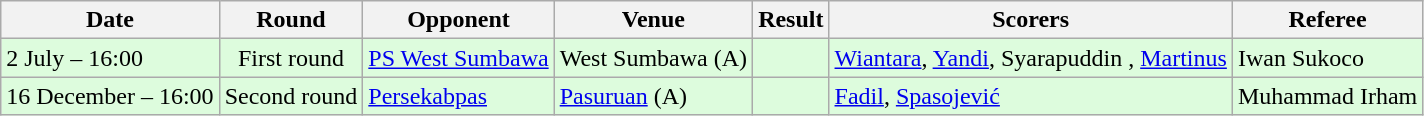<table class="wikitable">
<tr>
<th>Date</th>
<th>Round</th>
<th>Opponent</th>
<th>Venue</th>
<th>Result</th>
<th>Scorers</th>
<th>Referee</th>
</tr>
<tr bgcolor="#DDFCDD">
<td>2 July – 16:00</td>
<td align="center">First round</td>
<td><a href='#'>PS West Sumbawa</a></td>
<td>West Sumbawa (A)</td>
<td></td>
<td><a href='#'>Wiantara</a>, <a href='#'>Yandi</a>, Syarapuddin , <a href='#'>Martinus</a></td>
<td>Iwan Sukoco</td>
</tr>
<tr bgcolor="#DDFCDD">
<td>16 December – 16:00</td>
<td align="center">Second round</td>
<td><a href='#'>Persekabpas</a></td>
<td><a href='#'>Pasuruan</a> (A)</td>
<td></td>
<td><a href='#'>Fadil</a>, <a href='#'>Spasojević</a></td>
<td>Muhammad Irham</td>
</tr>
</table>
